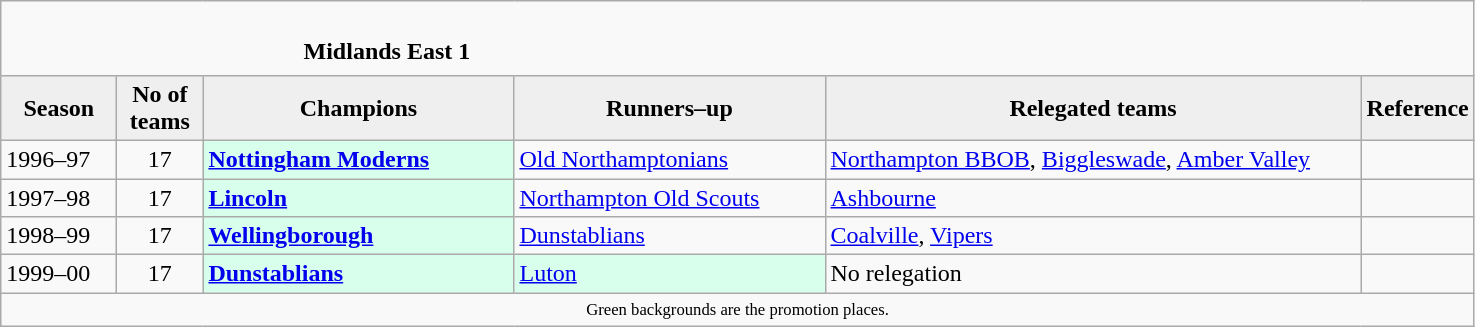<table class="wikitable" style="text-align: left;">
<tr>
<td colspan="11" cellpadding="0" cellspacing="0"><br><table border="0" style="width:100%;" cellpadding="0" cellspacing="0">
<tr>
<td style="width:20%; border:0;"></td>
<td style="border:0;"><strong>Midlands East 1</strong></td>
<td style="width:20%; border:0;"></td>
</tr>
</table>
</td>
</tr>
<tr>
<th style="background:#efefef; width:70px;">Season</th>
<th style="background:#efefef; width:50px;">No of teams</th>
<th style="background:#efefef; width:200px;">Champions</th>
<th style="background:#efefef; width:200px;">Runners–up</th>
<th style="background:#efefef; width:350px;">Relegated teams</th>
<th style="background:#efefef; width:50px;">Reference</th>
</tr>
<tr align=left>
<td>1996–97</td>
<td style="text-align: center;">17</td>
<td style="background:#d8ffeb;"><strong><a href='#'>Nottingham Moderns</a></strong></td>
<td><a href='#'>Old Northamptonians</a></td>
<td><a href='#'>Northampton BBOB</a>, <a href='#'>Biggleswade</a>, <a href='#'>Amber Valley</a></td>
<td></td>
</tr>
<tr>
<td>1997–98</td>
<td style="text-align: center;">17</td>
<td style="background:#d8ffeb;"><strong><a href='#'>Lincoln</a></strong></td>
<td><a href='#'>Northampton Old Scouts</a></td>
<td><a href='#'>Ashbourne</a></td>
<td></td>
</tr>
<tr>
<td>1998–99</td>
<td style="text-align: center;">17</td>
<td style="background:#d8ffeb;"><strong><a href='#'>Wellingborough</a></strong></td>
<td><a href='#'>Dunstablians</a></td>
<td><a href='#'>Coalville</a>, <a href='#'>Vipers</a></td>
<td></td>
</tr>
<tr>
<td>1999–00</td>
<td style="text-align: center;">17</td>
<td style="background:#d8ffeb;"><strong><a href='#'>Dunstablians</a></strong></td>
<td style="background:#d8ffeb;"><a href='#'>Luton</a></td>
<td>No relegation</td>
<td></td>
</tr>
<tr>
<td colspan="15"  style="border:0; font-size:smaller; text-align:center;"><small><span>Green backgrounds</span> are the promotion places.</small></td>
</tr>
</table>
